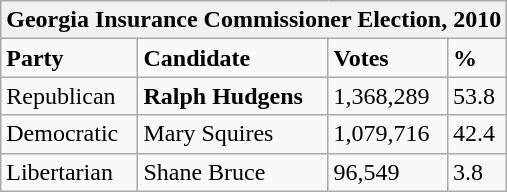<table class="wikitable">
<tr>
<th colspan="4">Georgia Insurance Commissioner Election, 2010</th>
</tr>
<tr>
<td><strong>Party</strong></td>
<td><strong>Candidate</strong></td>
<td><strong>Votes</strong></td>
<td><strong>%</strong></td>
</tr>
<tr>
<td>Republican</td>
<td><strong>Ralph Hudgens</strong></td>
<td>1,368,289</td>
<td>53.8</td>
</tr>
<tr>
<td>Democratic</td>
<td>Mary Squires</td>
<td>1,079,716</td>
<td>42.4</td>
</tr>
<tr>
<td>Libertarian</td>
<td>Shane Bruce</td>
<td>96,549</td>
<td>3.8</td>
</tr>
</table>
